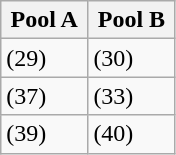<table class="wikitable">
<tr>
<th width=45%>Pool A</th>
<th width=45%>Pool B</th>
</tr>
<tr>
<td> (29)</td>
<td> (30)</td>
</tr>
<tr>
<td> (37)</td>
<td> (33)</td>
</tr>
<tr>
<td> (39)</td>
<td> (40)</td>
</tr>
</table>
